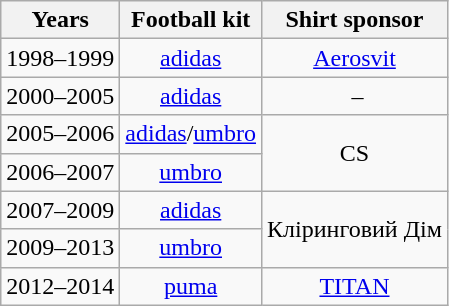<table class="wikitable" style="text-align: center">
<tr>
<th>Years</th>
<th>Football kit</th>
<th>Shirt sponsor</th>
</tr>
<tr>
<td>1998–1999</td>
<td><a href='#'>adidas</a></td>
<td><a href='#'>Aerosvit</a></td>
</tr>
<tr>
<td>2000–2005</td>
<td><a href='#'>adidas</a></td>
<td> –</td>
</tr>
<tr>
<td>2005–2006</td>
<td><a href='#'>adidas</a>/<a href='#'>umbro</a></td>
<td rowspan=2>CS</td>
</tr>
<tr>
<td>2006–2007</td>
<td><a href='#'>umbro</a></td>
</tr>
<tr>
<td>2007–2009</td>
<td><a href='#'>adidas</a></td>
<td rowspan=2>Кліринговий Дім</td>
</tr>
<tr>
<td>2009–2013</td>
<td><a href='#'>umbro</a></td>
</tr>
<tr>
<td>2012–2014</td>
<td><a href='#'>puma</a></td>
<td><a href='#'>TITAN</a></td>
</tr>
</table>
